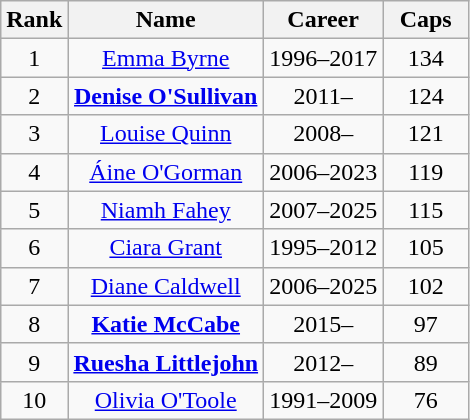<table class="wikitable" style="text-align:center;">
<tr>
<th>Rank</th>
<th>Name</th>
<th>Career</th>
<th width=50>Caps</th>
</tr>
<tr>
<td>1</td>
<td><a href='#'>Emma Byrne</a></td>
<td>1996–2017</td>
<td>134</td>
</tr>
<tr>
<td>2</td>
<td><strong><a href='#'>Denise O'Sullivan</a></strong></td>
<td>2011–</td>
<td>124</td>
</tr>
<tr>
<td>3</td>
<td><a href='#'>Louise Quinn</a></td>
<td>2008–</td>
<td>121</td>
</tr>
<tr>
<td>4</td>
<td><a href='#'>Áine O'Gorman</a></td>
<td>2006–2023</td>
<td>119</td>
</tr>
<tr>
<td>5</td>
<td><a href='#'>Niamh Fahey</a></td>
<td>2007–2025</td>
<td>115</td>
</tr>
<tr>
<td>6</td>
<td><a href='#'>Ciara Grant</a></td>
<td>1995–2012</td>
<td>105</td>
</tr>
<tr>
<td>7</td>
<td><a href='#'>Diane Caldwell</a></td>
<td>2006–2025</td>
<td>102</td>
</tr>
<tr>
<td>8</td>
<td><strong><a href='#'>Katie McCabe</a></strong></td>
<td>2015–</td>
<td>97</td>
</tr>
<tr>
<td>9</td>
<td><strong><a href='#'>Ruesha Littlejohn</a></strong></td>
<td>2012–</td>
<td>89</td>
</tr>
<tr>
<td>10</td>
<td><a href='#'>Olivia O'Toole</a></td>
<td>1991–2009</td>
<td>76</td>
</tr>
</table>
